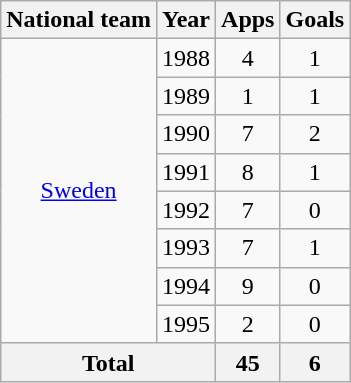<table class="wikitable" style="text-align:center">
<tr>
<th>National team</th>
<th>Year</th>
<th>Apps</th>
<th>Goals</th>
</tr>
<tr>
<td rowspan="8"><a href='#'>Sweden</a></td>
<td>1988</td>
<td>4</td>
<td>1</td>
</tr>
<tr>
<td>1989</td>
<td>1</td>
<td>1</td>
</tr>
<tr>
<td>1990</td>
<td>7</td>
<td>2</td>
</tr>
<tr>
<td>1991</td>
<td>8</td>
<td>1</td>
</tr>
<tr>
<td>1992</td>
<td>7</td>
<td>0</td>
</tr>
<tr>
<td>1993</td>
<td>7</td>
<td>1</td>
</tr>
<tr>
<td>1994</td>
<td>9</td>
<td>0</td>
</tr>
<tr>
<td>1995</td>
<td>2</td>
<td>0</td>
</tr>
<tr>
<th colspan="2">Total</th>
<th>45</th>
<th>6</th>
</tr>
</table>
